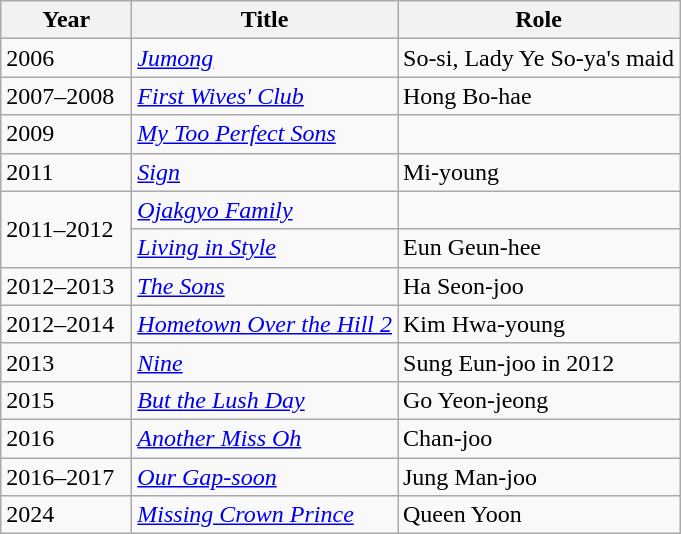<table class="wikitable">
<tr>
<th width=80>Year</th>
<th>Title</th>
<th>Role</th>
</tr>
<tr>
<td>2006</td>
<td><em><a href='#'>Jumong</a></em></td>
<td>So-si, Lady Ye So-ya's maid</td>
</tr>
<tr>
<td>2007–2008</td>
<td><em><a href='#'>First Wives' Club</a></em></td>
<td>Hong Bo-hae</td>
</tr>
<tr>
<td>2009</td>
<td><em><a href='#'>My Too Perfect Sons</a></em></td>
<td></td>
</tr>
<tr>
<td>2011</td>
<td><em><a href='#'>Sign</a></em></td>
<td>Mi-young</td>
</tr>
<tr>
<td rowspan=2>2011–2012</td>
<td><em><a href='#'>Ojakgyo Family</a></em></td>
<td></td>
</tr>
<tr>
<td><em><a href='#'>Living in Style</a></em></td>
<td>Eun Geun-hee</td>
</tr>
<tr>
<td>2012–2013</td>
<td><em><a href='#'>The Sons</a></em></td>
<td>Ha Seon-joo</td>
</tr>
<tr>
<td>2012–2014</td>
<td><em><a href='#'>Hometown Over the Hill 2</a></em></td>
<td>Kim Hwa-young</td>
</tr>
<tr>
<td>2013</td>
<td><em><a href='#'>Nine</a></em></td>
<td>Sung Eun-joo in 2012</td>
</tr>
<tr>
<td>2015</td>
<td><em><a href='#'>But the Lush Day</a></em></td>
<td>Go Yeon-jeong</td>
</tr>
<tr>
<td>2016</td>
<td><em><a href='#'>Another Miss Oh</a></em></td>
<td>Chan-joo</td>
</tr>
<tr>
<td>2016–2017</td>
<td><em><a href='#'>Our Gap-soon</a></em></td>
<td>Jung Man-joo</td>
</tr>
<tr>
<td>2024</td>
<td><em><a href='#'>Missing Crown Prince</a></em></td>
<td>Queen Yoon</td>
</tr>
</table>
